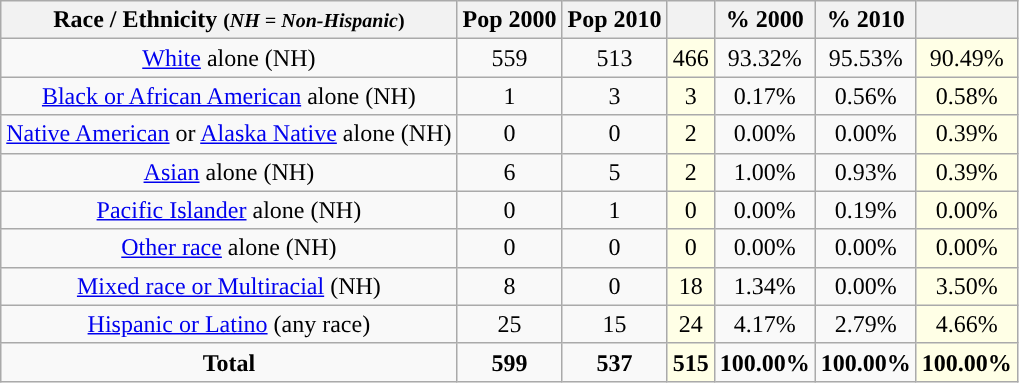<table class="wikitable" style="text-align:center;">
<tr>
<th>Race / Ethnicity <small>(<em>NH = Non-Hispanic</em>)</small></th>
<th>Pop 2000</th>
<th>Pop 2010</th>
<th></th>
<th>% 2000</th>
<th>% 2010</th>
<th></th>
</tr>
<tr>
<td><a href='#'>White</a> alone (NH)</td>
<td>559</td>
<td>513</td>
<td style='background: #ffffe6;'>466</td>
<td>93.32%</td>
<td>95.53%</td>
<td style='background: #ffffe6;'>90.49%</td>
</tr>
<tr>
<td><a href='#'>Black or African American</a> alone (NH)</td>
<td>1</td>
<td>3</td>
<td style='background: #ffffe6;'>3</td>
<td>0.17%</td>
<td>0.56%</td>
<td style='background: #ffffe6;'>0.58%</td>
</tr>
<tr>
<td><a href='#'>Native American</a> or <a href='#'>Alaska Native</a> alone (NH)</td>
<td>0</td>
<td>0</td>
<td style='background: #ffffe6;'>2</td>
<td>0.00%</td>
<td>0.00%</td>
<td style='background: #ffffe6;'>0.39%</td>
</tr>
<tr>
<td><a href='#'>Asian</a> alone (NH)</td>
<td>6</td>
<td>5</td>
<td style='background: #ffffe6;'>2</td>
<td>1.00%</td>
<td>0.93%</td>
<td style='background: #ffffe6;'>0.39%</td>
</tr>
<tr>
<td><a href='#'>Pacific Islander</a> alone (NH)</td>
<td>0</td>
<td>1</td>
<td style='background: #ffffe6;'>0</td>
<td>0.00%</td>
<td>0.19%</td>
<td style='background: #ffffe6;'>0.00%</td>
</tr>
<tr>
<td><a href='#'>Other race</a> alone (NH)</td>
<td>0</td>
<td>0</td>
<td style='background: #ffffe6;'>0</td>
<td>0.00%</td>
<td>0.00%</td>
<td style='background: #ffffe6;'>0.00%</td>
</tr>
<tr>
<td><a href='#'>Mixed race or Multiracial</a> (NH)</td>
<td>8</td>
<td>0</td>
<td style='background: #ffffe6;'>18</td>
<td>1.34%</td>
<td>0.00%</td>
<td style='background: #ffffe6;'>3.50%</td>
</tr>
<tr>
<td><a href='#'>Hispanic or Latino</a> (any race)</td>
<td>25</td>
<td>15</td>
<td style='background: #ffffe6;'>24</td>
<td>4.17%</td>
<td>2.79%</td>
<td style='background: #ffffe6;'>4.66%</td>
</tr>
<tr>
<td><strong>Total</strong></td>
<td><strong>599</strong></td>
<td><strong>537</strong></td>
<td style='background: #ffffe6;'><strong>515</strong></td>
<td><strong>100.00%</strong></td>
<td><strong>100.00%</strong></td>
<td style='background: #ffffe6;'><strong>100.00%</strong></td>
</tr>
</table>
